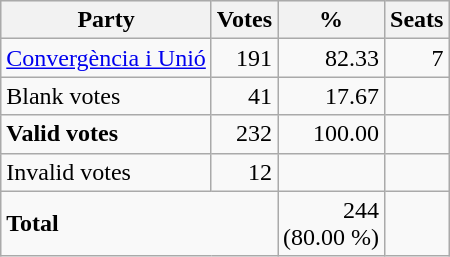<table class="wikitable" border="1">
<tr style="background-color:#E9E9E9">
<th>Party</th>
<th>Votes</th>
<th>%</th>
<th>Seats</th>
</tr>
<tr>
<td><a href='#'>Convergència i Unió</a></td>
<td align="right">191</td>
<td align="right">82.33</td>
<td align="right">7</td>
</tr>
<tr>
<td>Blank votes</td>
<td align="right">41</td>
<td align="right">17.67</td>
<td> </td>
</tr>
<tr>
<td><strong>Valid votes</strong></td>
<td align="right">232</td>
<td align="right">100.00</td>
<td> </td>
</tr>
<tr>
<td>Invalid votes</td>
<td align="right">12</td>
<td> </td>
<td> </td>
</tr>
<tr>
<td colspan="2"><strong>Total</strong></td>
<td align="right">244<br>(80.00 %)</td>
<td></td>
</tr>
</table>
